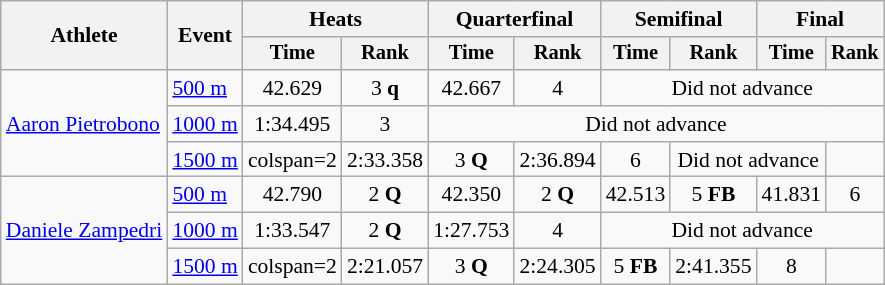<table class="wikitable" style="font-size:90%">
<tr>
<th rowspan=2>Athlete</th>
<th rowspan=2>Event</th>
<th colspan=2>Heats</th>
<th colspan=2>Quarterfinal</th>
<th colspan=2>Semifinal</th>
<th colspan=2>Final</th>
</tr>
<tr style="font-size:95%">
<th>Time</th>
<th>Rank</th>
<th>Time</th>
<th>Rank</th>
<th>Time</th>
<th>Rank</th>
<th>Time</th>
<th>Rank</th>
</tr>
<tr align=center>
<td align=left rowspan=3><a href='#'>Aaron Pietrobono</a></td>
<td align=left><a href='#'>500 m</a></td>
<td>42.629</td>
<td>3 <strong>q</strong></td>
<td>42.667</td>
<td>4</td>
<td colspan=4>Did not advance</td>
</tr>
<tr align=center>
<td align=left><a href='#'>1000 m</a></td>
<td>1:34.495</td>
<td>3</td>
<td colspan=6>Did not advance</td>
</tr>
<tr align=center>
<td align=left><a href='#'>1500 m</a></td>
<td>colspan=2</td>
<td>2:33.358</td>
<td>3 <strong>Q</strong></td>
<td>2:36.894</td>
<td>6</td>
<td colspan=2>Did not advance</td>
</tr>
<tr align=center>
<td align=left rowspan=3><a href='#'>Daniele Zampedri</a></td>
<td align=left><a href='#'>500 m</a></td>
<td>42.790</td>
<td>2 <strong>Q</strong></td>
<td>42.350</td>
<td>2 <strong>Q</strong></td>
<td>42.513</td>
<td>5 <strong>FB</strong></td>
<td>41.831</td>
<td>6</td>
</tr>
<tr align=center>
<td align=left><a href='#'>1000 m</a></td>
<td>1:33.547</td>
<td>2 <strong>Q</strong></td>
<td>1:27.753</td>
<td>4</td>
<td colspan=4>Did not advance</td>
</tr>
<tr align=center>
<td align=left><a href='#'>1500 m</a></td>
<td>colspan=2</td>
<td>2:21.057</td>
<td>3 <strong>Q</strong></td>
<td>2:24.305</td>
<td>5 <strong>FB</strong></td>
<td>2:41.355</td>
<td>8</td>
</tr>
</table>
